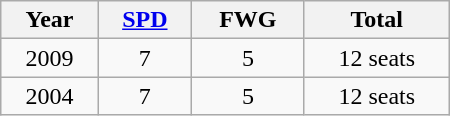<table class="wikitable" width="300">
<tr>
<th>Year</th>
<th><a href='#'>SPD</a></th>
<th>FWG</th>
<th>Total</th>
</tr>
<tr align="center">
<td>2009</td>
<td>7</td>
<td>5</td>
<td>12 seats</td>
</tr>
<tr align="center">
<td>2004</td>
<td>7</td>
<td>5</td>
<td>12 seats</td>
</tr>
</table>
